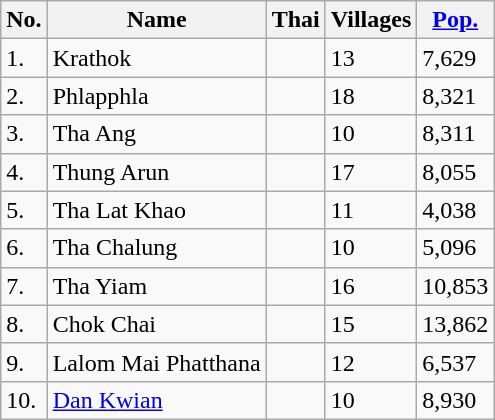<table class="wikitable sortable">
<tr>
<th>No.</th>
<th>Name</th>
<th>Thai</th>
<th>Villages</th>
<th><a href='#'>Pop.</a></th>
</tr>
<tr>
<td>1.</td>
<td>Krathok</td>
<td></td>
<td>13</td>
<td>7,629</td>
</tr>
<tr>
<td>2.</td>
<td>Phlapphla</td>
<td></td>
<td>18</td>
<td>8,321</td>
</tr>
<tr>
<td>3.</td>
<td>Tha Ang</td>
<td></td>
<td>10</td>
<td>8,311</td>
</tr>
<tr>
<td>4.</td>
<td>Thung Arun</td>
<td></td>
<td>17</td>
<td>8,055</td>
</tr>
<tr>
<td>5.</td>
<td>Tha Lat Khao</td>
<td></td>
<td>11</td>
<td>4,038</td>
</tr>
<tr>
<td>6.</td>
<td>Tha Chalung</td>
<td></td>
<td>10</td>
<td>5,096</td>
</tr>
<tr>
<td>7.</td>
<td>Tha Yiam</td>
<td></td>
<td>16</td>
<td>10,853</td>
</tr>
<tr>
<td>8.</td>
<td>Chok Chai</td>
<td></td>
<td>15</td>
<td>13,862</td>
</tr>
<tr>
<td>9.</td>
<td>Lalom Mai Phatthana</td>
<td></td>
<td>12</td>
<td>6,537</td>
</tr>
<tr>
<td>10.</td>
<td><a href='#'>Dan Kwian</a></td>
<td></td>
<td>10</td>
<td>8,930</td>
</tr>
</table>
